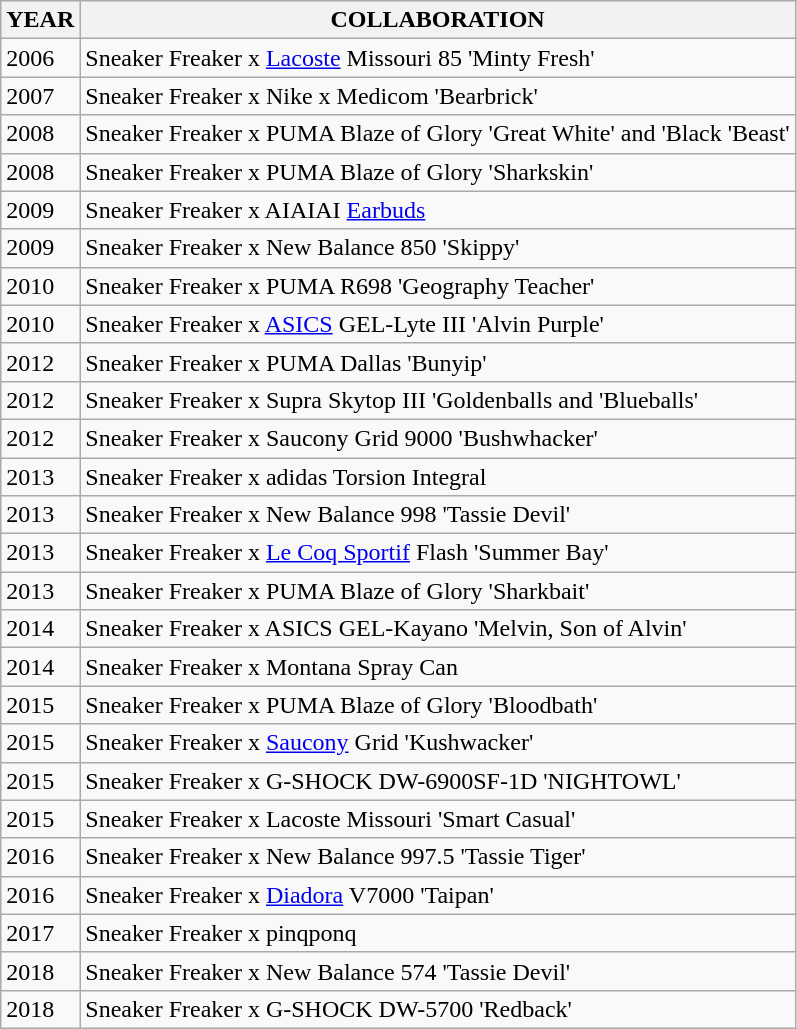<table class="wikitable">
<tr>
<th>YEAR</th>
<th>COLLABORATION</th>
</tr>
<tr>
<td>2006</td>
<td>Sneaker Freaker x <a href='#'>Lacoste</a> Missouri 85 'Minty Fresh'</td>
</tr>
<tr>
<td>2007</td>
<td>Sneaker Freaker x Nike x Medicom 'Bearbrick'</td>
</tr>
<tr>
<td>2008</td>
<td>Sneaker Freaker x PUMA Blaze of Glory 'Great White' and 'Black 'Beast'</td>
</tr>
<tr>
<td>2008</td>
<td>Sneaker Freaker x PUMA Blaze of Glory 'Sharkskin'</td>
</tr>
<tr>
<td>2009</td>
<td>Sneaker Freaker x AIAIAI <a href='#'>Earbuds</a></td>
</tr>
<tr>
<td>2009</td>
<td>Sneaker Freaker x New Balance 850 'Skippy'</td>
</tr>
<tr>
<td>2010</td>
<td>Sneaker Freaker x PUMA R698 'Geography Teacher'</td>
</tr>
<tr>
<td>2010</td>
<td>Sneaker Freaker x <a href='#'>ASICS</a> GEL-Lyte III 'Alvin Purple'</td>
</tr>
<tr>
<td>2012</td>
<td>Sneaker Freaker x PUMA Dallas 'Bunyip'</td>
</tr>
<tr>
<td>2012</td>
<td>Sneaker Freaker x Supra Skytop III 'Goldenballs and 'Blueballs'</td>
</tr>
<tr>
<td>2012</td>
<td>Sneaker Freaker x Saucony Grid 9000 'Bushwhacker'</td>
</tr>
<tr>
<td>2013</td>
<td>Sneaker Freaker x adidas Torsion Integral</td>
</tr>
<tr>
<td>2013</td>
<td>Sneaker Freaker x New Balance 998 'Tassie Devil'</td>
</tr>
<tr>
<td>2013</td>
<td>Sneaker Freaker x <a href='#'>Le Coq Sportif</a> Flash 'Summer Bay'</td>
</tr>
<tr>
<td>2013</td>
<td>Sneaker Freaker x PUMA Blaze of Glory 'Sharkbait'</td>
</tr>
<tr>
<td>2014</td>
<td>Sneaker Freaker x ASICS GEL-Kayano 'Melvin, Son of Alvin'</td>
</tr>
<tr>
<td>2014</td>
<td>Sneaker Freaker x Montana Spray Can</td>
</tr>
<tr>
<td>2015</td>
<td>Sneaker Freaker x PUMA Blaze of Glory 'Bloodbath'</td>
</tr>
<tr>
<td>2015</td>
<td>Sneaker Freaker x <a href='#'>Saucony</a> Grid 'Kushwacker'</td>
</tr>
<tr>
<td>2015</td>
<td>Sneaker Freaker x G-SHOCK DW-6900SF-1D 'NIGHTOWL'</td>
</tr>
<tr>
<td>2015</td>
<td>Sneaker Freaker x Lacoste Missouri 'Smart Casual'</td>
</tr>
<tr>
<td>2016</td>
<td>Sneaker Freaker x New Balance 997.5 'Tassie Tiger'</td>
</tr>
<tr>
<td>2016</td>
<td>Sneaker Freaker x <a href='#'>Diadora</a> V7000 'Taipan'</td>
</tr>
<tr>
<td>2017</td>
<td>Sneaker Freaker x pinqponq</td>
</tr>
<tr>
<td>2018</td>
<td>Sneaker Freaker x New Balance 574 'Tassie Devil'</td>
</tr>
<tr>
<td>2018</td>
<td>Sneaker Freaker x G-SHOCK DW-5700 'Redback'</td>
</tr>
</table>
